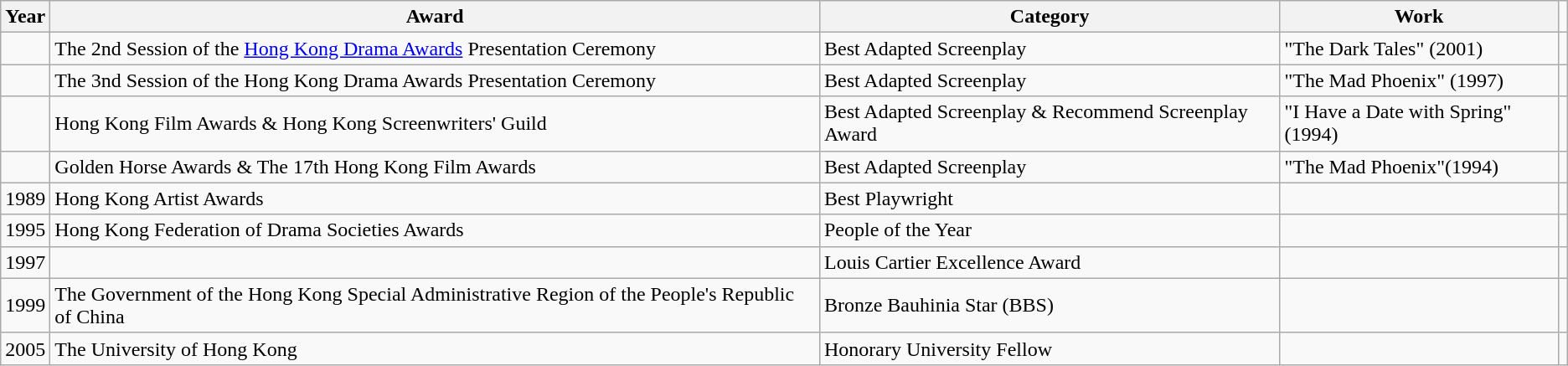<table class="wikitable">
<tr>
<th>Year</th>
<th>Award</th>
<th>Category</th>
<th>Work</th>
</tr>
<tr>
<td></td>
<td>The 2nd Session of the <a href='#'>Hong Kong Drama Awards</a> Presentation Ceremony</td>
<td>Best Adapted Screenplay</td>
<td>"The Dark Tales" (2001)</td>
<td></td>
</tr>
<tr>
<td></td>
<td>The 3nd Session of the Hong Kong Drama Awards Presentation Ceremony</td>
<td>Best Adapted Screenplay</td>
<td>"The Mad Phoenix" (1997)</td>
<td></td>
</tr>
<tr>
<td></td>
<td>Hong Kong Film Awards & Hong Kong Screenwriters' Guild</td>
<td>Best Adapted Screenplay & Recommend Screenplay Award</td>
<td>"I Have a Date with Spring" (1994)</td>
<td></td>
</tr>
<tr>
<td></td>
<td>Golden Horse Awards & The 17th Hong Kong Film Awards</td>
<td>Best Adapted Screenplay</td>
<td>"The Mad Phoenix"(1994)</td>
<td></td>
</tr>
<tr>
<td>1989</td>
<td>Hong Kong Artist Awards</td>
<td>Best Playwright</td>
<td></td>
<td></td>
</tr>
<tr>
<td>1995</td>
<td>Hong Kong Federation of Drama Societies Awards</td>
<td>People of the Year</td>
<td></td>
<td></td>
</tr>
<tr>
<td>1997</td>
<td></td>
<td>Louis Cartier Excellence Award</td>
<td></td>
<td></td>
</tr>
<tr>
<td>1999</td>
<td>The Government of the Hong Kong Special Administrative Region of the People's Republic of China</td>
<td>Bronze Bauhinia Star (BBS)</td>
<td></td>
<td></td>
</tr>
<tr>
<td>2005</td>
<td>The University of Hong Kong</td>
<td>Honorary University Fellow</td>
<td></td>
<td></td>
</tr>
</table>
